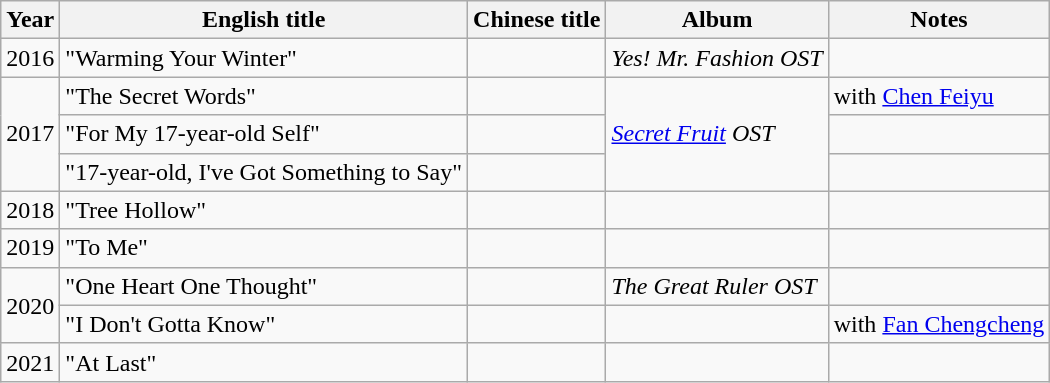<table class="wikitable sortable">
<tr>
<th>Year</th>
<th>English title</th>
<th>Chinese title</th>
<th>Album</th>
<th>Notes</th>
</tr>
<tr>
<td>2016</td>
<td>"Warming Your Winter"</td>
<td></td>
<td><em>Yes! Mr. Fashion OST</em></td>
<td></td>
</tr>
<tr>
<td rowspan="3">2017</td>
<td>"The Secret Words"</td>
<td></td>
<td rowspan="3"><em><a href='#'>Secret Fruit</a> OST</em></td>
<td>with <a href='#'>Chen Feiyu</a></td>
</tr>
<tr>
<td>"For My 17-year-old Self"</td>
<td></td>
<td></td>
</tr>
<tr>
<td>"17-year-old, I've Got Something to Say"</td>
<td></td>
<td></td>
</tr>
<tr>
<td>2018</td>
<td>"Tree Hollow"</td>
<td></td>
<td></td>
<td></td>
</tr>
<tr>
<td>2019</td>
<td>"To Me"</td>
<td></td>
<td></td>
<td></td>
</tr>
<tr>
<td rowspan="2">2020</td>
<td>"One Heart One Thought"</td>
<td></td>
<td><em>The Great Ruler OST</em></td>
<td></td>
</tr>
<tr>
<td>"I Don't Gotta Know"</td>
<td></td>
<td></td>
<td>with <a href='#'>Fan Chengcheng</a></td>
</tr>
<tr>
<td>2021</td>
<td>"At Last"</td>
<td></td>
<td></td>
<td></td>
</tr>
</table>
